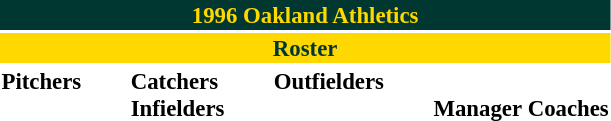<table class="toccolours" style="font-size: 95%;">
<tr>
<th colspan="10" style="background-color: #003831; color: #FFD800; text-align: center;">1996 Oakland Athletics</th>
</tr>
<tr>
<td colspan="10" style="background-color: #FFD800; color: #003831; text-align: center;"><strong>Roster</strong></td>
</tr>
<tr>
<td valign="top"><strong>Pitchers</strong><br>


















</td>
<td width="25px"></td>
<td valign="top"><strong>Catchers</strong><br>


<strong>Infielders</strong>







</td>
<td width="25px"></td>
<td valign="top"><strong>Outfielders</strong><br>










</td>
<td width="25px"></td>
<td valign="top"><br><strong>Manager</strong>

<strong>Coaches</strong>




</td>
</tr>
</table>
